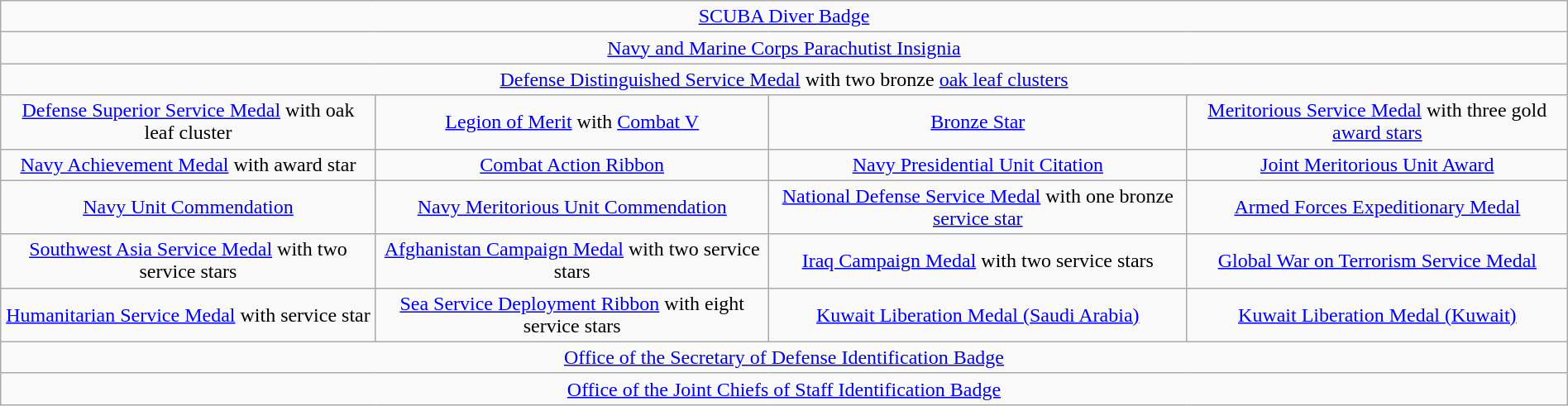<table class="wikitable" style="margin:1em auto; text-align:center;">
<tr>
<td colspan="16"><a href='#'>SCUBA Diver Badge</a></td>
</tr>
<tr>
<td colspan="16"><a href='#'>Navy and Marine Corps Parachutist Insignia</a></td>
</tr>
<tr>
<td colspan="16"><a href='#'>Defense Distinguished Service Medal</a> with two bronze <a href='#'>oak leaf clusters</a></td>
</tr>
<tr>
<td colspan="4"><a href='#'>Defense Superior Service Medal</a> with oak leaf cluster</td>
<td colspan="4"><a href='#'>Legion of Merit</a> with <a href='#'>Combat V</a></td>
<td colspan="4"><a href='#'>Bronze Star</a></td>
<td colspan="4"><a href='#'>Meritorious Service Medal</a> with three gold <a href='#'>award stars</a></td>
</tr>
<tr>
<td colspan="4"><a href='#'>Navy Achievement Medal</a> with award star</td>
<td colspan="4"><a href='#'>Combat Action Ribbon</a></td>
<td colspan="4"><a href='#'>Navy Presidential Unit Citation</a></td>
<td colspan="4"><a href='#'>Joint Meritorious Unit Award</a></td>
</tr>
<tr>
<td colspan="4"><a href='#'>Navy Unit Commendation</a></td>
<td colspan="4"><a href='#'>Navy Meritorious Unit Commendation</a></td>
<td colspan="4"><a href='#'>National Defense Service Medal</a> with one bronze <a href='#'>service star</a></td>
<td colspan="4"><a href='#'>Armed Forces Expeditionary Medal</a></td>
</tr>
<tr>
<td colspan="4"><a href='#'>Southwest Asia Service Medal</a> with two service stars</td>
<td colspan="4"><a href='#'>Afghanistan Campaign Medal</a> with two service stars</td>
<td colspan="4"><a href='#'>Iraq Campaign Medal</a> with two service stars</td>
<td colspan="4"><a href='#'>Global War on Terrorism Service Medal</a></td>
</tr>
<tr>
<td colspan="4"><a href='#'>Humanitarian Service Medal</a> with service star</td>
<td colspan="4"><a href='#'>Sea Service Deployment Ribbon</a> with eight service stars</td>
<td colspan="4"><a href='#'>Kuwait Liberation Medal (Saudi Arabia)</a></td>
<td colspan="4"><a href='#'>Kuwait Liberation Medal (Kuwait)</a></td>
</tr>
<tr>
<td colspan="16"><a href='#'>Office of the Secretary of Defense Identification Badge</a></td>
</tr>
<tr>
<td colspan="16"><a href='#'>Office of the Joint Chiefs of Staff Identification Badge</a></td>
</tr>
</table>
